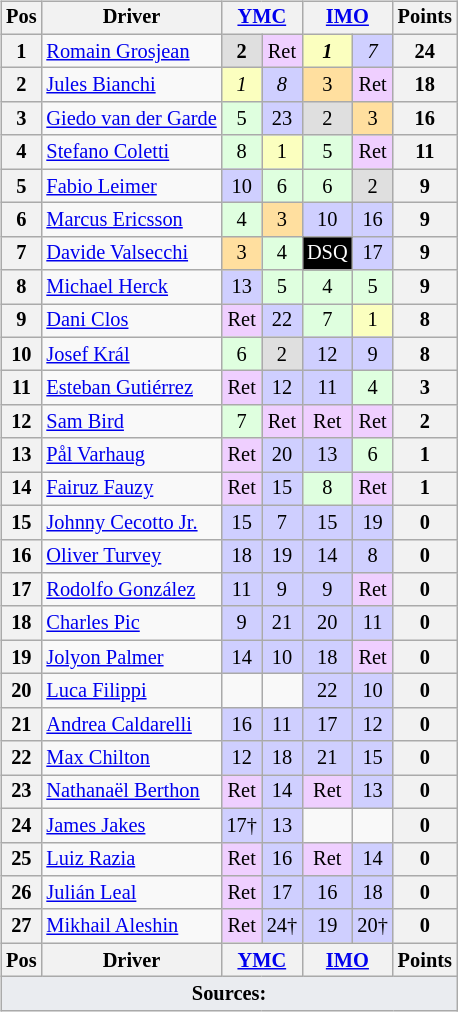<table>
<tr>
<td><br><table class="wikitable" style="font-size:85%; text-align:center">
<tr style="background:#f9f9f9" valign="top">
<th valign="middle">Pos</th>
<th valign="middle">Driver</th>
<th colspan=2><a href='#'>YMC</a><br></th>
<th colspan=2><a href='#'>IMO</a><br></th>
<th valign="middle">Points</th>
</tr>
<tr>
<th>1</th>
<td align="left"> <a href='#'>Romain Grosjean</a></td>
<td style="background:#DFDFDF;"><strong>2</strong></td>
<td style="background:#EFCFFF;">Ret</td>
<td style="background:#FBFFBF;"><strong><em>1</em></strong></td>
<td style="background:#CFCFFF;"><em>7</em></td>
<th align="right"><strong>24</strong></th>
</tr>
<tr>
<th>2</th>
<td align="left"> <a href='#'>Jules Bianchi</a></td>
<td style="background:#FBFFBF;"><em>1</em></td>
<td style="background:#CFCFFF;"><em>8</em></td>
<td style="background:#FFDF9F;">3</td>
<td style="background:#EFCFFF;">Ret</td>
<th align="right"><strong>18</strong></th>
</tr>
<tr>
<th>3</th>
<td align="left" nowrap> <a href='#'>Giedo van der Garde</a></td>
<td style="background:#DFFFDF;">5</td>
<td style="background:#CFCFFF;">23</td>
<td style="background:#DFDFDF;">2</td>
<td style="background:#FFDF9F;">3</td>
<th align="right"><strong>16</strong></th>
</tr>
<tr>
<th>4</th>
<td align="left"> <a href='#'>Stefano Coletti</a></td>
<td style="background:#DFFFDF;">8</td>
<td style="background:#FBFFBF;">1</td>
<td style="background:#DFFFDF;">5</td>
<td style="background:#EFCFFF;">Ret</td>
<th align="right"><strong>11</strong></th>
</tr>
<tr>
<th>5</th>
<td align="left"> <a href='#'>Fabio Leimer</a></td>
<td style="background:#CFCFFF;">10</td>
<td style="background:#DFFFDF;">6</td>
<td style="background:#DFFFDF;">6</td>
<td style="background:#DFDFDF;">2</td>
<th align="right"><strong>9</strong></th>
</tr>
<tr>
<th>6</th>
<td align="left"> <a href='#'>Marcus Ericsson</a></td>
<td style="background:#DFFFDF;">4</td>
<td style="background:#FFDF9F;">3</td>
<td style="background:#CFCFFF;">10</td>
<td style="background:#CFCFFF;">16</td>
<th align="right"><strong>9</strong></th>
</tr>
<tr>
<th>7</th>
<td align="left"> <a href='#'>Davide Valsecchi</a></td>
<td style="background:#FFDF9F;">3</td>
<td style="background:#DFFFDF;">4</td>
<td style="background:black; color:white;">DSQ</td>
<td style="background:#CFCFFF;">17</td>
<th align="right"><strong>9</strong></th>
</tr>
<tr>
<th>8</th>
<td align="left"> <a href='#'>Michael Herck</a></td>
<td style="background:#CFCFFF;">13</td>
<td style="background:#DFFFDF;">5</td>
<td style="background:#DFFFDF;">4</td>
<td style="background:#DFFFDF;">5</td>
<th align="right"><strong>9</strong></th>
</tr>
<tr>
<th>9</th>
<td align="left"> <a href='#'>Dani Clos</a></td>
<td style="background:#EFCFFF;">Ret</td>
<td style="background:#CFCFFF;">22</td>
<td style="background:#DFFFDF;">7</td>
<td style="background:#FBFFBF;">1</td>
<th align="right"><strong>8</strong></th>
</tr>
<tr>
<th>10</th>
<td align="left"> <a href='#'>Josef Král</a></td>
<td style="background:#DFFFDF;">6</td>
<td style="background:#DFDFDF;">2</td>
<td style="background:#CFCFFF;">12</td>
<td style="background:#CFCFFF;">9</td>
<th align="right"><strong>8</strong></th>
</tr>
<tr>
<th>11</th>
<td align="left"> <a href='#'>Esteban Gutiérrez</a></td>
<td style="background:#EFCFFF;">Ret</td>
<td style="background:#CFCFFF;">12</td>
<td style="background:#CFCFFF;">11</td>
<td style="background:#DFFFDF;">4</td>
<th align="right"><strong>3</strong></th>
</tr>
<tr>
<th>12</th>
<td align="left"> <a href='#'>Sam Bird</a></td>
<td style="background:#DFFFDF;">7</td>
<td style="background:#EFCFFF;">Ret</td>
<td style="background:#EFCFFF;">Ret</td>
<td style="background:#EFCFFF;">Ret</td>
<th align="right"><strong>2</strong></th>
</tr>
<tr>
<th>13</th>
<td align="left"> <a href='#'>Pål Varhaug</a></td>
<td style="background:#EFCFFF;">Ret</td>
<td style="background:#CFCFFF;">20</td>
<td style="background:#CFCFFF;">13</td>
<td style="background:#DFFFDF;">6</td>
<th align="right"><strong>1</strong></th>
</tr>
<tr>
<th>14</th>
<td align="left"> <a href='#'>Fairuz Fauzy</a></td>
<td style="background:#EFCFFF;">Ret</td>
<td style="background:#CFCFFF;">15</td>
<td style="background:#DFFFDF;">8</td>
<td style="background:#EFCFFF;">Ret</td>
<th align="right"><strong>1</strong></th>
</tr>
<tr>
<th>15</th>
<td align="left"> <a href='#'>Johnny Cecotto Jr.</a></td>
<td style="background:#CFCFFF;">15</td>
<td style="background:#CFCFFF;">7</td>
<td style="background:#CFCFFF;">15</td>
<td style="background:#CFCFFF;">19</td>
<th align="right"><strong>0</strong></th>
</tr>
<tr>
<th>16</th>
<td align="left"> <a href='#'>Oliver Turvey</a></td>
<td style="background:#CFCFFF;">18</td>
<td style="background:#CFCFFF;">19</td>
<td style="background:#CFCFFF;">14</td>
<td style="background:#CFCFFF;">8</td>
<th align="right"><strong>0</strong></th>
</tr>
<tr>
<th>17</th>
<td align="left"> <a href='#'>Rodolfo González</a></td>
<td style="background:#CFCFFF;">11</td>
<td style="background:#CFCFFF;">9</td>
<td style="background:#CFCFFF;">9</td>
<td style="background:#EFCFFF;">Ret</td>
<th align="right"><strong>0</strong></th>
</tr>
<tr>
<th>18</th>
<td align="left"> <a href='#'>Charles Pic</a></td>
<td style="background:#CFCFFF;">9</td>
<td style="background:#CFCFFF;">21</td>
<td style="background:#CFCFFF;">20</td>
<td style="background:#CFCFFF;">11</td>
<th align="right"><strong>0</strong></th>
</tr>
<tr>
<th>19</th>
<td align="left"> <a href='#'>Jolyon Palmer</a></td>
<td style="background:#CFCFFF;">14</td>
<td style="background:#CFCFFF;">10</td>
<td style="background:#CFCFFF;">18</td>
<td style="background:#EFCFFF;">Ret</td>
<th align="right"><strong>0</strong></th>
</tr>
<tr>
<th>20</th>
<td align="left"> <a href='#'>Luca Filippi</a></td>
<td></td>
<td></td>
<td style="background:#CFCFFF;">22</td>
<td style="background:#CFCFFF;">10</td>
<th align="right"><strong>0</strong></th>
</tr>
<tr>
<th>21</th>
<td align="left"> <a href='#'>Andrea Caldarelli</a></td>
<td style="background:#CFCFFF;">16</td>
<td style="background:#CFCFFF;">11</td>
<td style="background:#CFCFFF;">17</td>
<td style="background:#CFCFFF;">12</td>
<th align="right"><strong>0</strong></th>
</tr>
<tr>
<th>22</th>
<td align="left"> <a href='#'>Max Chilton</a></td>
<td style="background:#CFCFFF;">12</td>
<td style="background:#CFCFFF;">18</td>
<td style="background:#CFCFFF;">21</td>
<td style="background:#CFCFFF;">15</td>
<th align="right"><strong>0</strong></th>
</tr>
<tr>
<th>23</th>
<td align="left"> <a href='#'>Nathanaël Berthon</a></td>
<td style="background:#EFCFFF;">Ret</td>
<td style="background:#CFCFFF;">14</td>
<td style="background:#EFCFFF;">Ret</td>
<td style="background:#CFCFFF;">13</td>
<th align="right"><strong>0</strong></th>
</tr>
<tr>
<th>24</th>
<td align="left"> <a href='#'>James Jakes</a></td>
<td style="background:#CFCFFF;">17†</td>
<td style="background:#CFCFFF;">13</td>
<td></td>
<td></td>
<th align="right"><strong>0</strong></th>
</tr>
<tr>
<th>25</th>
<td align="left"> <a href='#'>Luiz Razia</a></td>
<td style="background:#EFCFFF;">Ret</td>
<td style="background:#CFCFFF;">16</td>
<td style="background:#EFCFFF;">Ret</td>
<td style="background:#CFCFFF;">14</td>
<th align="right"><strong>0</strong></th>
</tr>
<tr>
<th>26</th>
<td align="left"> <a href='#'>Julián Leal</a></td>
<td style="background:#EFCFFF;">Ret</td>
<td style="background:#CFCFFF;">17</td>
<td style="background:#CFCFFF;">16</td>
<td style="background:#CFCFFF;">18</td>
<th align="right"><strong>0</strong></th>
</tr>
<tr>
<th>27</th>
<td align="left"> <a href='#'>Mikhail Aleshin</a></td>
<td style="background:#EFCFFF;">Ret</td>
<td style="background:#CFCFFF;">24†</td>
<td style="background:#CFCFFF;">19</td>
<td style="background:#CFCFFF;">20†</td>
<th align="right"><strong>0</strong></th>
</tr>
<tr style="background:#f9f9f9" valign="top">
<th valign="middle">Pos</th>
<th valign="middle">Driver</th>
<th colspan=2><a href='#'>YMC</a><br></th>
<th colspan=2><a href='#'>IMO</a><br></th>
<th valign="middle">Points</th>
</tr>
<tr class="sortbottom">
<td colspan="7" style="background-color:#EAECF0;text-align:center"><strong>Sources:</strong></td>
</tr>
</table>
</td>
<td valign="top"><br></td>
</tr>
</table>
